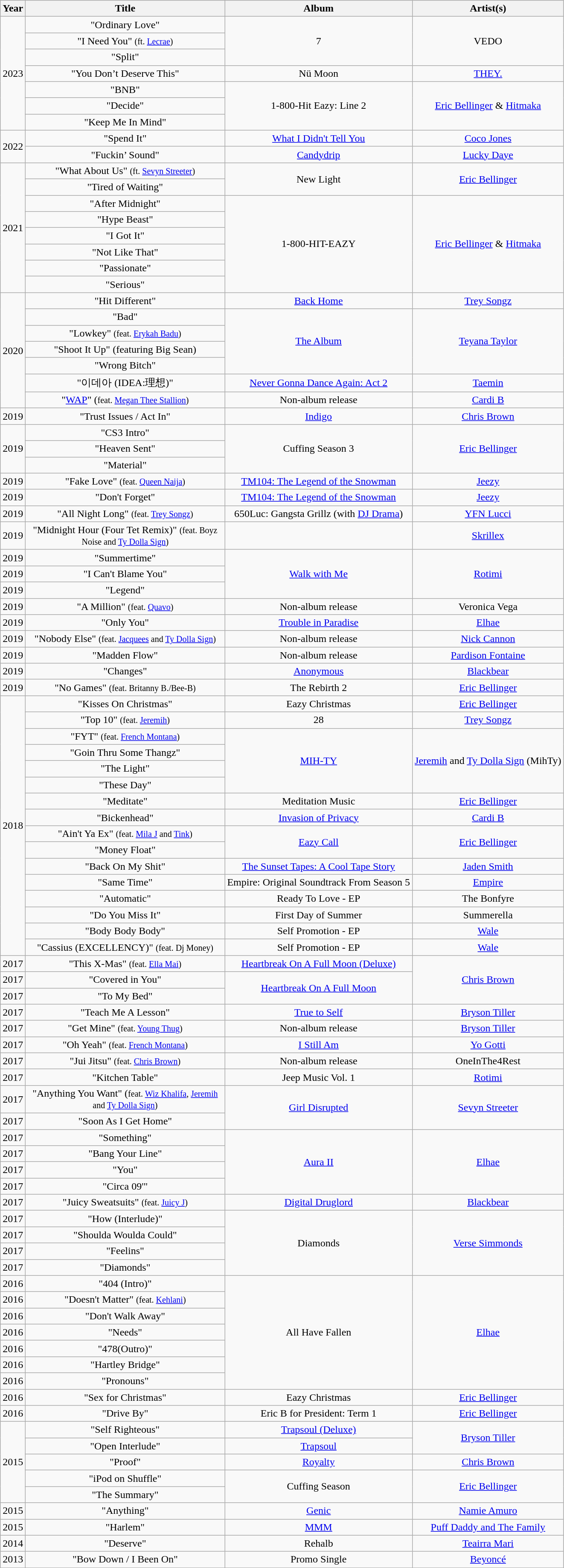<table class="wikitable plainrowheaders" style="text-align:center;">
<tr>
<th scope="col">Year</th>
<th scope="col" style="width:19em;">Title</th>
<th scope="col">Album</th>
<th scope="col">Artist(s)</th>
</tr>
<tr>
<td rowspan="7">2023</td>
<td>"Ordinary Love"</td>
<td rowspan="3">7</td>
<td rowspan="3">VEDO</td>
</tr>
<tr>
<td>"I Need You" <small>(ft. <a href='#'>Lecrae</a>)</small></td>
</tr>
<tr>
<td>"Split"</td>
</tr>
<tr>
<td>"You Don’t Deserve This"</td>
<td>Nü Moon</td>
<td><a href='#'>THEY.</a></td>
</tr>
<tr>
<td>"BNB"</td>
<td rowspan="3">1-800-Hit Eazy: Line 2</td>
<td rowspan="3"><a href='#'>Eric Bellinger</a> & <a href='#'>Hitmaka</a></td>
</tr>
<tr>
<td>"Decide"</td>
</tr>
<tr>
<td>"Keep Me In Mind"</td>
</tr>
<tr>
<td rowspan="2">2022</td>
<td>"Spend It"</td>
<td><a href='#'>What I Didn't Tell You</a></td>
<td><a href='#'>Coco Jones</a></td>
</tr>
<tr>
<td>"Fuckin’ Sound"</td>
<td><a href='#'>Candydrip</a></td>
<td><a href='#'>Lucky Daye</a></td>
</tr>
<tr>
<td rowspan="8">2021</td>
<td>"What About Us" <small>(ft. <a href='#'>Sevyn Streeter</a>)</small></td>
<td rowspan="2">New Light</td>
<td rowspan="2"><a href='#'>Eric Bellinger</a></td>
</tr>
<tr>
<td>"Tired of Waiting"</td>
</tr>
<tr>
<td>"After Midnight"</td>
<td rowspan="6">1-800-HIT-EAZY</td>
<td rowspan="6"><a href='#'>Eric Bellinger</a> & <a href='#'>Hitmaka</a></td>
</tr>
<tr>
<td>"Hype Beast"</td>
</tr>
<tr>
<td>"I Got It"</td>
</tr>
<tr>
<td>"Not Like That"</td>
</tr>
<tr>
<td>"Passionate"</td>
</tr>
<tr>
<td>"Serious"</td>
</tr>
<tr>
<td rowspan="7">2020</td>
<td>"Hit Different"</td>
<td><a href='#'>Back Home</a></td>
<td><a href='#'>Trey Songz</a></td>
</tr>
<tr>
<td>"Bad"</td>
<td rowspan="4"><a href='#'>The Album</a></td>
<td rowspan="4"><a href='#'>Teyana Taylor</a></td>
</tr>
<tr>
<td>"Lowkey" <small>(feat. <a href='#'>Erykah Badu</a>)</small></td>
</tr>
<tr>
<td>"Shoot It Up" (featuring Big Sean)</td>
</tr>
<tr>
<td>"Wrong Bitch"</td>
</tr>
<tr>
<td>"이데아 (IDEA:理想)"</td>
<td><a href='#'>Never Gonna Dance Again: Act 2</a></td>
<td><a href='#'>Taemin</a></td>
</tr>
<tr>
<td>"<a href='#'>WAP</a>" (<small>feat. <a href='#'>Megan Thee Stallion</a>)</small></td>
<td>Non-album release</td>
<td><a href='#'>Cardi B</a></td>
</tr>
<tr>
<td>2019</td>
<td>"Trust Issues / Act In"</td>
<td><a href='#'>Indigo</a></td>
<td><a href='#'>Chris Brown</a></td>
</tr>
<tr>
<td rowspan="3">2019</td>
<td>"CS3 Intro"</td>
<td rowspan="3">Cuffing Season 3</td>
<td rowspan="3"><a href='#'>Eric Bellinger</a></td>
</tr>
<tr>
<td>"Heaven Sent"</td>
</tr>
<tr>
<td>"Material"</td>
</tr>
<tr>
<td>2019</td>
<td>"Fake Love" <small>(feat. <a href='#'>Queen Naija</a>)</small></td>
<td><a href='#'>TM104: The Legend of the Snowman</a></td>
<td><a href='#'>Jeezy</a></td>
</tr>
<tr>
<td>2019</td>
<td>"Don't Forget"</td>
<td><a href='#'>TM104: The Legend of the Snowman</a></td>
<td><a href='#'>Jeezy</a></td>
</tr>
<tr>
<td>2019</td>
<td>"All Night Long" <small>(feat. <a href='#'>Trey Songz</a>)</small></td>
<td>650Luc: Gangsta Grillz (with <a href='#'>DJ Drama</a>)</td>
<td><a href='#'>YFN Lucci</a></td>
</tr>
<tr>
<td>2019</td>
<td>"Midnight Hour (Four Tet Remix)" <small>(feat. Boyz Noise and <a href='#'>Ty Dolla Sign</a>)</small></td>
<td></td>
<td><a href='#'>Skrillex</a></td>
</tr>
<tr>
<td>2019</td>
<td>"Summertime"</td>
<td rowspan="3"><a href='#'>Walk with Me</a></td>
<td rowspan="3"><a href='#'>Rotimi</a></td>
</tr>
<tr>
<td>2019</td>
<td>"I Can't Blame You"</td>
</tr>
<tr>
<td>2019</td>
<td>"Legend"</td>
</tr>
<tr>
<td>2019</td>
<td>"A Million" <small>(feat. <a href='#'>Quavo</a>)</small></td>
<td>Non-album release</td>
<td>Veronica Vega</td>
</tr>
<tr>
<td>2019</td>
<td>"Only You"</td>
<td><a href='#'>Trouble in Paradise</a></td>
<td><a href='#'>Elhae</a></td>
</tr>
<tr>
<td>2019</td>
<td>"Nobody Else" <small>(feat. <a href='#'>Jacquees</a> and <a href='#'>Ty Dolla Sign</a>)</small></td>
<td>Non-album release</td>
<td><a href='#'>Nick Cannon</a></td>
</tr>
<tr>
<td>2019</td>
<td>"Madden Flow"</td>
<td>Non-album release</td>
<td><a href='#'>Pardison Fontaine</a></td>
</tr>
<tr>
<td>2019</td>
<td>"Changes"</td>
<td><a href='#'>Anonymous</a></td>
<td><a href='#'>Blackbear</a></td>
</tr>
<tr>
<td>2019</td>
<td>"No Games" <small>(feat. Britanny B./Bee-B)</small></td>
<td>The Rebirth 2</td>
<td><a href='#'>Eric Bellinger</a></td>
</tr>
<tr>
<td rowspan="16">2018</td>
<td>"Kisses On Christmas"</td>
<td>Eazy Christmas</td>
<td><a href='#'>Eric Bellinger</a></td>
</tr>
<tr>
<td>"Top 10" <small>(feat. <a href='#'>Jeremih</a>)</small></td>
<td>28</td>
<td><a href='#'>Trey Songz</a></td>
</tr>
<tr>
<td>"FYT" <small>(feat. <a href='#'>French Montana</a>)</small></td>
<td rowspan="4"><a href='#'>MIH-TY</a></td>
<td rowspan="4"><a href='#'>Jeremih</a> and <a href='#'>Ty Dolla Sign</a> (MihTy)</td>
</tr>
<tr>
<td>"Goin Thru Some Thangz"</td>
</tr>
<tr>
<td>"The Light"</td>
</tr>
<tr>
<td>"These Day"</td>
</tr>
<tr>
<td>"Meditate"</td>
<td>Meditation Music</td>
<td><a href='#'>Eric Bellinger</a></td>
</tr>
<tr>
<td>"Bickenhead"</td>
<td><a href='#'>Invasion of Privacy</a></td>
<td><a href='#'>Cardi B</a></td>
</tr>
<tr>
<td>"Ain't Ya Ex" <small>(feat. <a href='#'>Mila J</a> and <a href='#'>Tink</a>)</small></td>
<td rowspan="2"><a href='#'>Eazy Call</a></td>
<td rowspan="2"><a href='#'>Eric Bellinger</a></td>
</tr>
<tr>
<td>"Money Float"</td>
</tr>
<tr>
<td>"Back On My Shit"</td>
<td><a href='#'>The Sunset Tapes: A Cool Tape Story</a></td>
<td><a href='#'>Jaden Smith</a></td>
</tr>
<tr>
<td>"Same Time"</td>
<td>Empire: Original Soundtrack From Season 5</td>
<td><a href='#'>Empire</a></td>
</tr>
<tr>
<td>"Automatic"</td>
<td>Ready To Love - EP</td>
<td>The Bonfyre</td>
</tr>
<tr>
<td>"Do You Miss It"</td>
<td>First Day of Summer</td>
<td>Summerella</td>
</tr>
<tr>
<td>"Body Body Body"</td>
<td>Self Promotion - EP</td>
<td><a href='#'>Wale</a></td>
</tr>
<tr>
<td>"Cassius (EXCELLENCY)" <small>(feat. Dj Money)</small></td>
<td>Self Promotion - EP</td>
<td><a href='#'>Wale</a></td>
</tr>
<tr>
<td>2017</td>
<td>"This X-Mas" <small>(feat. <a href='#'>Ella Mai</a>)</small></td>
<td><a href='#'>Heartbreak On A Full Moon (Deluxe)</a></td>
<td rowspan="3"><a href='#'>Chris Brown</a></td>
</tr>
<tr>
<td>2017</td>
<td>"Covered in You"</td>
<td rowspan="2"><a href='#'>Heartbreak On A Full Moon</a></td>
</tr>
<tr>
<td>2017</td>
<td>"To My Bed"</td>
</tr>
<tr>
<td>2017</td>
<td>"Teach Me A Lesson"</td>
<td><a href='#'>True to Self</a></td>
<td><a href='#'>Bryson Tiller</a></td>
</tr>
<tr>
<td>2017</td>
<td>"Get Mine" <small>(feat. <a href='#'>Young Thug</a>)</small></td>
<td>Non-album release</td>
<td><a href='#'>Bryson Tiller</a></td>
</tr>
<tr>
<td>2017</td>
<td>"Oh Yeah" <small>(feat. <a href='#'>French Montana</a>)</small></td>
<td><a href='#'>I Still Am</a></td>
<td><a href='#'>Yo Gotti</a></td>
</tr>
<tr>
<td>2017</td>
<td>"Jui Jitsu" <small>(feat. <a href='#'>Chris Brown</a>)</small></td>
<td>Non-album release</td>
<td>OneInThe4Rest</td>
</tr>
<tr>
<td>2017</td>
<td>"Kitchen Table"</td>
<td>Jeep Music Vol. 1</td>
<td><a href='#'>Rotimi</a></td>
</tr>
<tr>
<td>2017</td>
<td>"Anything You Want" (<small>feat. <a href='#'>Wiz Khalifa</a>, <a href='#'>Jeremih</a> and <a href='#'>Ty Dolla Sign</a>)</small></td>
<td rowspan="2"><a href='#'>Girl Disrupted</a></td>
<td rowspan="2"><a href='#'>Sevyn Streeter</a></td>
</tr>
<tr>
<td>2017</td>
<td>"Soon As I Get Home"</td>
</tr>
<tr>
<td>2017</td>
<td>"Something" </td>
<td rowspan="4"><a href='#'>Aura II</a></td>
<td rowspan="4"><a href='#'>Elhae</a></td>
</tr>
<tr>
<td>2017</td>
<td>"Bang Your Line" </td>
</tr>
<tr>
<td>2017</td>
<td>"You" </td>
</tr>
<tr>
<td>2017</td>
<td>"Circa 09'" </td>
</tr>
<tr>
<td>2017</td>
<td>"Juicy Sweatsuits" <small>(feat. <a href='#'>Juicy J</a>)</small></td>
<td><a href='#'>Digital Druglord</a></td>
<td><a href='#'>Blackbear</a></td>
</tr>
<tr>
<td>2017</td>
<td>"How (Interlude)"</td>
<td rowspan="4">Diamonds</td>
<td rowspan="4"><a href='#'>Verse Simmonds</a></td>
</tr>
<tr>
<td>2017</td>
<td>"Shoulda Woulda Could"</td>
</tr>
<tr>
<td>2017</td>
<td>"Feelins"</td>
</tr>
<tr>
<td>2017</td>
<td>"Diamonds"</td>
</tr>
<tr>
<td>2016</td>
<td>"404 (Intro)"</td>
<td rowspan="7">All Have Fallen</td>
<td rowspan="7"><a href='#'>Elhae</a></td>
</tr>
<tr>
<td>2016</td>
<td>"Doesn't Matter" <small>(feat. <a href='#'>Kehlani</a>)</small></td>
</tr>
<tr>
<td>2016</td>
<td>"Don't Walk Away"</td>
</tr>
<tr>
<td>2016</td>
<td>"Needs"</td>
</tr>
<tr>
<td>2016</td>
<td>"478(Outro)"</td>
</tr>
<tr>
<td>2016</td>
<td>"Hartley Bridge"</td>
</tr>
<tr>
<td>2016</td>
<td>"Pronouns"</td>
</tr>
<tr>
<td>2016</td>
<td>"Sex for Christmas"</td>
<td>Eazy Christmas</td>
<td><a href='#'>Eric Bellinger</a></td>
</tr>
<tr>
<td>2016</td>
<td>"Drive By"</td>
<td>Eric B for President: Term 1</td>
<td><a href='#'>Eric Bellinger</a></td>
</tr>
<tr>
<td rowspan="5">2015</td>
<td>"Self Righteous"</td>
<td><a href='#'>Trapsoul (Deluxe)</a></td>
<td rowspan="2"><a href='#'>Bryson Tiller</a></td>
</tr>
<tr>
<td>"Open Interlude"</td>
<td><a href='#'>Trapsoul</a></td>
</tr>
<tr>
<td>"Proof"</td>
<td><a href='#'>Royalty</a></td>
<td><a href='#'>Chris Brown</a></td>
</tr>
<tr>
<td>"iPod on Shuffle"</td>
<td rowspan="2">Cuffing Season</td>
<td rowspan="2"><a href='#'>Eric Bellinger</a></td>
</tr>
<tr>
<td>"The Summary"</td>
</tr>
<tr>
<td>2015</td>
<td>"Anything"</td>
<td><a href='#'>Genic</a></td>
<td><a href='#'>Namie Amuro</a></td>
</tr>
<tr>
<td>2015</td>
<td>"Harlem"</td>
<td><a href='#'>MMM</a></td>
<td><a href='#'>Puff Daddy and The Family</a></td>
</tr>
<tr>
<td>2014</td>
<td>"Deserve"</td>
<td>Rehalb</td>
<td><a href='#'>Teairra Mari</a></td>
</tr>
<tr>
<td>2013</td>
<td scope="row">"Bow Down / I Been On"</td>
<td>Promo Single</td>
<td><a href='#'>Beyoncé</a></td>
</tr>
</table>
